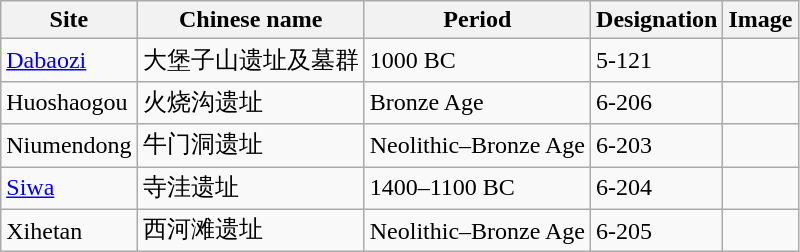<table class="wikitable">
<tr>
<th>Site</th>
<th>Chinese name</th>
<th>Period</th>
<th>Designation</th>
<th>Image</th>
</tr>
<tr>
<td><a href='#'>Dabaozi</a></td>
<td>大堡子山遗址及墓群</td>
<td>1000 BC</td>
<td>5-121</td>
<td></td>
</tr>
<tr>
<td>Huoshaogou</td>
<td>火烧沟遗址</td>
<td>Bronze Age</td>
<td>6-206</td>
<td></td>
</tr>
<tr>
<td>Niumendong</td>
<td>牛门洞遗址</td>
<td>Neolithic–Bronze Age</td>
<td>6-203</td>
<td></td>
</tr>
<tr>
<td><a href='#'>Siwa</a></td>
<td>寺洼遗址</td>
<td>1400–1100 BC</td>
<td>6-204</td>
<td></td>
</tr>
<tr>
<td>Xihetan</td>
<td>西河滩遗址</td>
<td>Neolithic–Bronze Age</td>
<td>6-205</td>
<td></td>
</tr>
</table>
